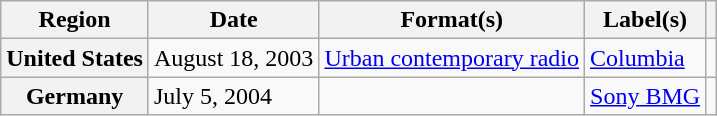<table class="wikitable plainrowheaders">
<tr>
<th scope="col">Region</th>
<th scope="col">Date</th>
<th scope="col">Format(s)</th>
<th scope="col">Label(s)</th>
<th scope="col"></th>
</tr>
<tr>
<th scope="row">United States</th>
<td>August 18, 2003</td>
<td><a href='#'>Urban contemporary radio</a></td>
<td><a href='#'>Columbia</a></td>
<td></td>
</tr>
<tr>
<th scope="row">Germany</th>
<td>July 5, 2004</td>
<td></td>
<td><a href='#'>Sony BMG</a></td>
<td></td>
</tr>
</table>
